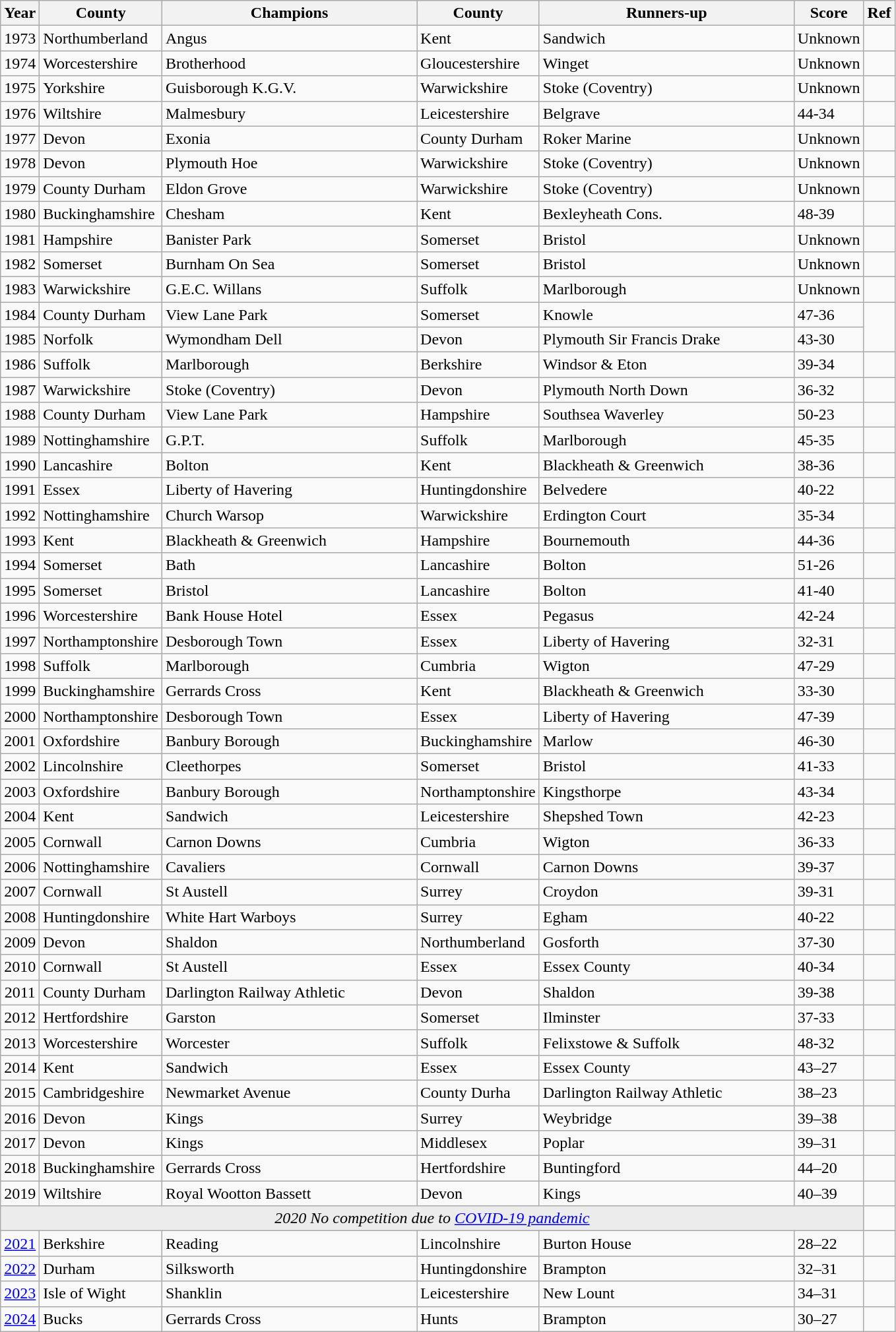<table class="wikitable">
<tr>
<th width="30">Year</th>
<th width="110">County</th>
<th width="250">Champions</th>
<th width="110">County</th>
<th width="250">Runners-up</th>
<th width="60">Score</th>
<th width="20">Ref</th>
</tr>
<tr>
<td align=center>1973</td>
<td>Northumberland</td>
<td>Angus</td>
<td>Kent</td>
<td>Sandwich</td>
<td>Unknown</td>
<td></td>
</tr>
<tr>
<td align=center>1974</td>
<td>Worcestershire</td>
<td>Brotherhood</td>
<td>Gloucestershire</td>
<td>Winget</td>
<td>Unknown</td>
<td></td>
</tr>
<tr>
<td align=center>1975</td>
<td>Yorkshire</td>
<td>Guisborough K.G.V.</td>
<td>Warwickshire</td>
<td>Stoke (Coventry)</td>
<td>Unknown</td>
<td></td>
</tr>
<tr>
<td align=center>1976</td>
<td>Wiltshire</td>
<td>Malmesbury</td>
<td>Leicestershire</td>
<td>Belgrave</td>
<td>44-34</td>
<td></td>
</tr>
<tr>
<td align=center>1977</td>
<td>Devon</td>
<td>Exonia</td>
<td>County Durham</td>
<td>Roker Marine</td>
<td>Unknown</td>
<td></td>
</tr>
<tr>
<td align=center>1978</td>
<td>Devon</td>
<td>Plymouth Hoe</td>
<td>Warwickshire</td>
<td>Stoke (Coventry)</td>
<td>Unknown</td>
<td></td>
</tr>
<tr>
<td align=center>1979</td>
<td>County Durham</td>
<td>Eldon Grove</td>
<td>Warwickshire</td>
<td>Stoke (Coventry)</td>
<td>Unknown</td>
<td></td>
</tr>
<tr>
<td align=center>1980</td>
<td>Buckinghamshire</td>
<td>Chesham</td>
<td>Kent</td>
<td>Bexleyheath Cons.</td>
<td>48-39</td>
<td></td>
</tr>
<tr>
<td align=center>1981</td>
<td>Hampshire</td>
<td>Banister Park</td>
<td>Somerset</td>
<td>Bristol</td>
<td>Unknown</td>
<td></td>
</tr>
<tr>
<td align=center>1982</td>
<td>Somerset</td>
<td>Burnham On Sea</td>
<td>Somerset</td>
<td>Bristol</td>
<td>Unknown</td>
<td></td>
</tr>
<tr>
<td align=center>1983</td>
<td>Warwickshire</td>
<td>G.E.C. Willans</td>
<td>Suffolk</td>
<td>Marlborough</td>
<td>Unknown</td>
<td></td>
</tr>
<tr>
<td align=center>1984</td>
<td>County Durham</td>
<td>View Lane Park</td>
<td>Somerset</td>
<td>Knowle</td>
<td>47-36</td>
</tr>
<tr>
<td align=center>1985</td>
<td>Norfolk</td>
<td>Wymondham Dell</td>
<td>Devon</td>
<td>Plymouth Sir Francis Drake</td>
<td>43-30</td>
</tr>
<tr>
<td align=center>1986</td>
<td>Suffolk</td>
<td>Marlborough</td>
<td>Berkshire</td>
<td>Windsor & Eton</td>
<td>39-34</td>
<td></td>
</tr>
<tr>
<td align=center>1987</td>
<td>Warwickshire</td>
<td>Stoke (Coventry)</td>
<td>Devon</td>
<td>Plymouth North Down</td>
<td>36-32</td>
<td></td>
</tr>
<tr>
<td align=center>1988</td>
<td>County Durham</td>
<td>View Lane Park</td>
<td>Hampshire</td>
<td>Southsea Waverley</td>
<td>50-23</td>
<td></td>
</tr>
<tr>
<td align=center>1989</td>
<td>Nottinghamshire</td>
<td>G.P.T.</td>
<td>Suffolk</td>
<td>Marlborough</td>
<td>45-35</td>
<td></td>
</tr>
<tr>
<td align=center>1990</td>
<td>Lancashire</td>
<td>Bolton</td>
<td>Kent</td>
<td>Blackheath & Greenwich</td>
<td>38-36</td>
<td></td>
</tr>
<tr>
<td align=center>1991</td>
<td>Essex</td>
<td>Liberty of Havering</td>
<td>Huntingdonshire</td>
<td>Belvedere</td>
<td>40-22</td>
<td></td>
</tr>
<tr>
<td align=center>1992</td>
<td>Nottinghamshire</td>
<td>Church Warsop</td>
<td>Warwickshire</td>
<td>Erdington Court</td>
<td>35-34</td>
<td></td>
</tr>
<tr>
<td align=center>1993</td>
<td>Kent</td>
<td>Blackheath & Greenwich</td>
<td>Hampshire</td>
<td>Bournemouth</td>
<td>44-36</td>
<td></td>
</tr>
<tr>
<td align=center>1994</td>
<td>Somerset</td>
<td>Bath</td>
<td>Lancashire</td>
<td>Bolton</td>
<td>51-26</td>
<td></td>
</tr>
<tr>
<td align=center>1995</td>
<td>Somerset</td>
<td>Bristol</td>
<td>Lancashire</td>
<td>Bolton</td>
<td>41-40</td>
<td></td>
</tr>
<tr>
<td align=center>1996</td>
<td>Worcestershire</td>
<td>Bank House Hotel</td>
<td>Essex</td>
<td>Pegasus</td>
<td>42-24</td>
<td></td>
</tr>
<tr>
<td align=center>1997</td>
<td>Northamptonshire</td>
<td>Desborough Town</td>
<td>Essex</td>
<td>Liberty of Havering</td>
<td>32-31</td>
<td></td>
</tr>
<tr>
<td align=center>1998</td>
<td>Suffolk</td>
<td>Marlborough</td>
<td>Cumbria</td>
<td>Wigton</td>
<td>47-29</td>
<td></td>
</tr>
<tr>
<td align=center>1999</td>
<td>Buckinghamshire</td>
<td>Gerrards Cross</td>
<td>Kent</td>
<td>Blackheath & Greenwich</td>
<td>33-30</td>
<td></td>
</tr>
<tr>
<td align=center>2000</td>
<td>Northamptonshire</td>
<td>Desborough Town</td>
<td>Essex</td>
<td>Liberty of Havering</td>
<td>47-39</td>
<td></td>
</tr>
<tr>
<td align=center>2001</td>
<td>Oxfordshire</td>
<td>Banbury Borough</td>
<td>Buckinghamshire</td>
<td>Marlow</td>
<td>46-30</td>
<td></td>
</tr>
<tr>
<td align=center>2002</td>
<td>Lincolnshire</td>
<td>Cleethorpes</td>
<td>Somerset</td>
<td>Bristol</td>
<td>41-33</td>
<td></td>
</tr>
<tr>
<td align=center>2003</td>
<td>Oxfordshire</td>
<td>Banbury Borough</td>
<td>Northamptonshire</td>
<td>Kingsthorpe</td>
<td>43-34</td>
<td></td>
</tr>
<tr>
<td align=center>2004</td>
<td>Kent</td>
<td>Sandwich</td>
<td>Leicestershire</td>
<td>Shepshed Town</td>
<td>42-23</td>
<td></td>
</tr>
<tr>
<td align=center>2005</td>
<td>Cornwall</td>
<td>Carnon Downs</td>
<td>Cumbria</td>
<td>Wigton</td>
<td>36-33</td>
<td></td>
</tr>
<tr>
<td align=center>2006</td>
<td>Nottinghamshire</td>
<td>Cavaliers</td>
<td>Cornwall</td>
<td>Carnon Downs</td>
<td>39-37</td>
<td></td>
</tr>
<tr>
<td align=center>2007</td>
<td>Cornwall</td>
<td>St Austell</td>
<td>Surrey</td>
<td>Croydon</td>
<td>39-31</td>
<td></td>
</tr>
<tr>
<td align=center>2008</td>
<td>Huntingdonshire</td>
<td>White Hart Warboys</td>
<td>Surrey</td>
<td>Egham</td>
<td>40-22</td>
<td></td>
</tr>
<tr>
<td align=center>2009</td>
<td>Devon</td>
<td>Shaldon</td>
<td>Northumberland</td>
<td>Gosforth</td>
<td>37-30</td>
<td></td>
</tr>
<tr>
<td align=center>2010</td>
<td>Cornwall</td>
<td>St Austell</td>
<td>Essex</td>
<td>Essex County</td>
<td>40-34</td>
<td></td>
</tr>
<tr>
<td align=center>2011</td>
<td>County Durham</td>
<td>Darlington Railway Athletic</td>
<td>Devon</td>
<td>Shaldon</td>
<td>39-38</td>
<td></td>
</tr>
<tr>
<td align=center>2012</td>
<td>Hertfordshire</td>
<td>Garston</td>
<td>Somerset</td>
<td>Ilminster</td>
<td>37-33</td>
<td></td>
</tr>
<tr>
<td align=center>2013</td>
<td>Worcestershire</td>
<td>Worcester</td>
<td>Suffolk</td>
<td>Felixstowe & Suffolk</td>
<td>48-32</td>
<td></td>
</tr>
<tr>
<td align=center>2014</td>
<td>Kent</td>
<td>Sandwich</td>
<td>Essex</td>
<td>Essex County</td>
<td>43–27</td>
<td></td>
</tr>
<tr>
<td align=center>2015</td>
<td>Cambridgeshire</td>
<td>Newmarket Avenue</td>
<td>County Durha</td>
<td>Darlington Railway Athletic</td>
<td>38–23</td>
<td></td>
</tr>
<tr>
<td align=center>2016</td>
<td>Devon</td>
<td>Kings</td>
<td>Surrey</td>
<td>Weybridge</td>
<td>39–38</td>
<td></td>
</tr>
<tr>
<td align=center>2017</td>
<td>Devon</td>
<td>Kings</td>
<td>Middlesex</td>
<td>Poplar</td>
<td>39–31</td>
<td></td>
</tr>
<tr>
<td align=center>2018</td>
<td>Buckinghamshire</td>
<td>Gerrards Cross</td>
<td>Hertfordshire</td>
<td>Buntingford</td>
<td>44–20</td>
<td></td>
</tr>
<tr>
<td align=center>2019</td>
<td>Wiltshire</td>
<td>Royal Wootton Bassett</td>
<td>Devon</td>
<td>Kings</td>
<td>40–39</td>
<td></td>
</tr>
<tr align=center>
<td colspan=6 bgcolor="ececec"><em>2020 No competition due to <a href='#'>COVID-19 pandemic</a></em></td>
<td align=left></td>
</tr>
<tr>
<td align=center><a href='#'>2021</a></td>
<td>Berkshire</td>
<td>Reading</td>
<td>Lincolnshire</td>
<td>Burton House</td>
<td>28–22</td>
<td></td>
</tr>
<tr>
<td align=center><a href='#'>2022</a></td>
<td>Durham</td>
<td>Silksworth</td>
<td>Huntingdonshire</td>
<td>Brampton</td>
<td>32–31</td>
<td></td>
</tr>
<tr>
<td align=center><a href='#'>2023</a></td>
<td>Isle of Wight</td>
<td>Shanklin</td>
<td>Leicestershire</td>
<td>New Lount</td>
<td>34–31</td>
<td></td>
</tr>
<tr>
<td align=center><a href='#'>2024</a></td>
<td>Bucks</td>
<td>Gerrards Cross</td>
<td>Hunts</td>
<td>Brampton</td>
<td>30–27</td>
<td></td>
</tr>
</table>
